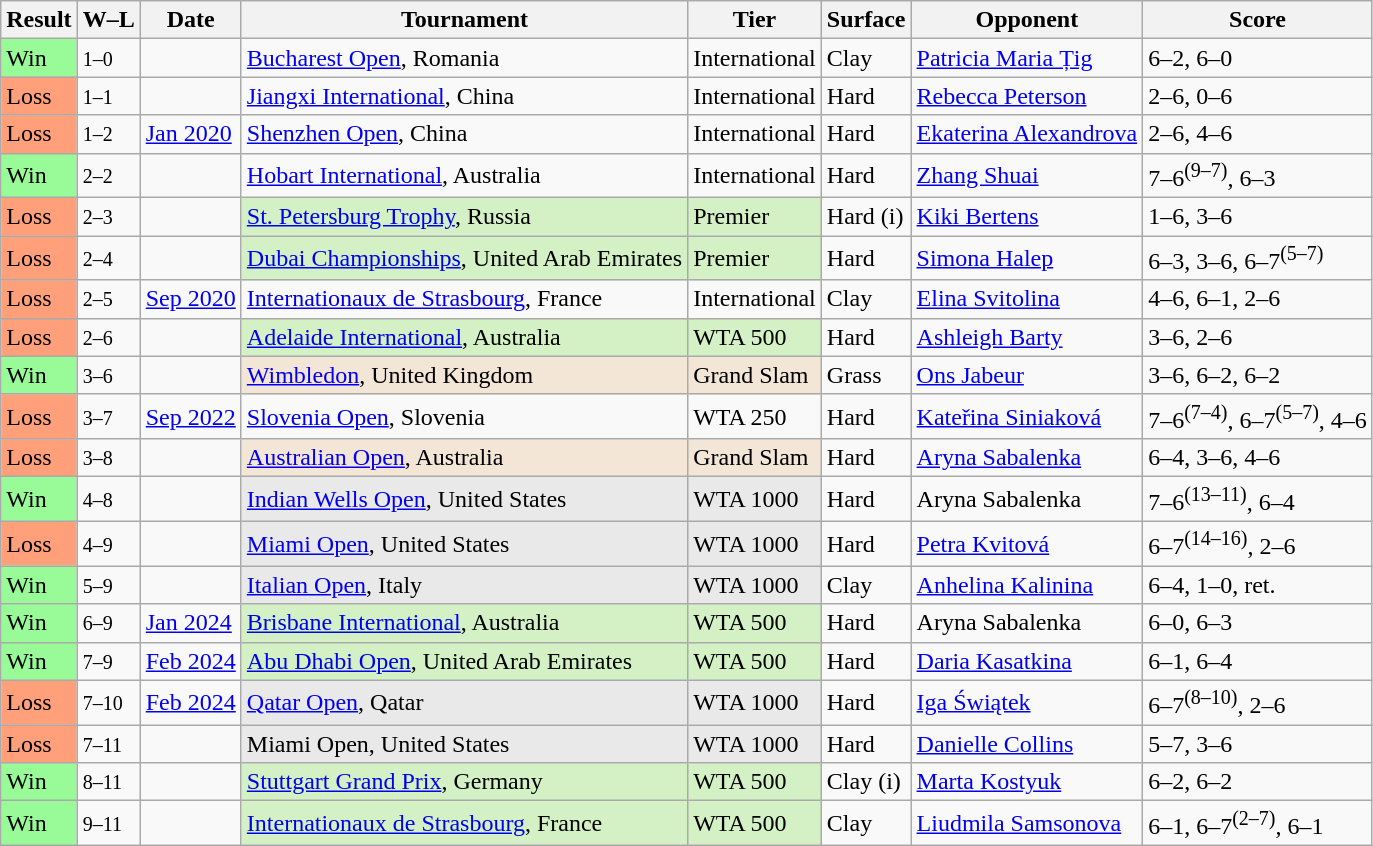<table class="sortable wikitable nowrap">
<tr>
<th>Result</th>
<th class="unsortable">W–L</th>
<th>Date</th>
<th>Tournament</th>
<th>Tier</th>
<th>Surface</th>
<th>Opponent</th>
<th class="unsortable">Score</th>
</tr>
<tr>
<td style="background:#98fb98;">Win</td>
<td><small>1–0</small></td>
<td><a href='#'></a></td>
<td><a href='#'>Bucharest Open</a>, Romania</td>
<td>International</td>
<td>Clay</td>
<td> <a href='#'>Patricia Maria Țig</a></td>
<td>6–2, 6–0</td>
</tr>
<tr>
<td style="background:#ffa07a;">Loss</td>
<td><small>1–1</small></td>
<td><a href='#'></a></td>
<td><a href='#'>Jiangxi International</a>, China</td>
<td>International</td>
<td>Hard</td>
<td> <a href='#'>Rebecca Peterson</a></td>
<td>2–6, 0–6</td>
</tr>
<tr>
<td style="background:#ffa07a;">Loss</td>
<td><small>1–2</small></td>
<td><a href='#'>Jan 2020</a></td>
<td><a href='#'>Shenzhen Open</a>, China</td>
<td>International</td>
<td>Hard</td>
<td> <a href='#'>Ekaterina Alexandrova</a></td>
<td>2–6, 4–6</td>
</tr>
<tr>
<td style="background:#98fb98;">Win</td>
<td><small>2–2</small></td>
<td><a href='#'></a></td>
<td><a href='#'>Hobart International</a>, Australia</td>
<td>International</td>
<td>Hard</td>
<td> <a href='#'>Zhang Shuai</a></td>
<td>7–6<sup>(9–7)</sup>, 6–3</td>
</tr>
<tr>
<td style="background:#ffa07a;">Loss</td>
<td><small></small><small>2–3</small></td>
<td><a href='#'></a></td>
<td style="background:#d4f1c5;"><a href='#'>St. Petersburg Trophy</a>, Russia</td>
<td style="background:#d4f1c5;">Premier</td>
<td>Hard (i)</td>
<td> <a href='#'>Kiki Bertens</a></td>
<td>1–6, 3–6</td>
</tr>
<tr>
<td style="background:#ffa07a;">Loss</td>
<td><small>2–4</small></td>
<td><a href='#'></a></td>
<td style="background:#d4f1c5;"><a href='#'>Dubai Championships</a>, United Arab Emirates</td>
<td style="background:#d4f1c5;">Premier</td>
<td>Hard</td>
<td> <a href='#'>Simona Halep</a></td>
<td>6–3, 3–6, 6–7<sup>(5–7)</sup></td>
</tr>
<tr>
<td style="background:#ffa07a;">Loss</td>
<td><small>2–5</small></td>
<td><a href='#'>Sep 2020</a></td>
<td><a href='#'>Internationaux de Strasbourg</a>, France</td>
<td>International</td>
<td>Clay</td>
<td> <a href='#'>Elina Svitolina</a></td>
<td>4–6, 6–1, 2–6</td>
</tr>
<tr>
<td style="background:#ffa07a;">Loss</td>
<td><small>2–6</small></td>
<td><a href='#'></a></td>
<td style="background:#d4f1c5;"><a href='#'>Adelaide International</a>, Australia</td>
<td style="background:#d4f1c5;">WTA 500</td>
<td>Hard</td>
<td> <a href='#'>Ashleigh Barty</a></td>
<td>3–6, 2–6</td>
</tr>
<tr>
<td style="background:#98fb98;">Win</td>
<td><small>3–6</small></td>
<td><a href='#'></a></td>
<td style="background:#f3e6d7;"><a href='#'>Wimbledon</a>, United Kingdom</td>
<td style="background:#f3e6d7;">Grand Slam</td>
<td>Grass</td>
<td> <a href='#'>Ons Jabeur</a></td>
<td>3–6, 6–2, 6–2</td>
</tr>
<tr>
<td style="background:#ffa07a;">Loss</td>
<td><small>3–7</small></td>
<td><a href='#'>Sep 2022</a></td>
<td><a href='#'>Slovenia Open</a>, Slovenia</td>
<td>WTA 250</td>
<td>Hard</td>
<td> <a href='#'>Kateřina Siniaková</a></td>
<td>7–6<sup>(7–4)</sup>, 6–7<sup>(5–7)</sup>, 4–6</td>
</tr>
<tr>
<td style="background:#ffa07a;">Loss</td>
<td><small>3–8</small></td>
<td><a href='#'></a></td>
<td style="background:#f3e6d7;"><a href='#'>Australian Open</a>, Australia</td>
<td style="background:#f3e6d7;">Grand Slam</td>
<td>Hard</td>
<td> <a href='#'>Aryna Sabalenka</a></td>
<td>6–4, 3–6, 4–6</td>
</tr>
<tr>
<td style="background:#98fb98;">Win</td>
<td><small>4–8</small></td>
<td><a href='#'></a></td>
<td style="background:#e9e9e9;"><a href='#'>Indian Wells Open</a>, United States</td>
<td style="background:#e9e9e9;">WTA 1000</td>
<td>Hard</td>
<td> Aryna Sabalenka</td>
<td>7–6<sup>(13–11)</sup>, 6–4</td>
</tr>
<tr>
<td style="background:#ffa07a;">Loss</td>
<td><small>4–9</small></td>
<td><a href='#'></a></td>
<td style="background:#e9e9e9;"><a href='#'>Miami Open</a>, United States</td>
<td style="background:#e9e9e9;">WTA 1000</td>
<td>Hard</td>
<td> <a href='#'>Petra Kvitová</a></td>
<td>6–7<sup>(14–16)</sup>, 2–6</td>
</tr>
<tr>
<td style="background:#98fb98;">Win</td>
<td><small>5–9</small></td>
<td><a href='#'></a></td>
<td style="background:#e9e9e9;"><a href='#'>Italian Open</a>, Italy</td>
<td style="background:#e9e9e9;">WTA 1000</td>
<td>Clay</td>
<td> <a href='#'>Anhelina Kalinina</a></td>
<td>6–4, 1–0, ret.</td>
</tr>
<tr>
<td style="background:#98fb98;">Win</td>
<td><small>6–9</small></td>
<td><a href='#'>Jan 2024</a></td>
<td style="background:#d4f1c5;"><a href='#'>Brisbane International</a>, Australia</td>
<td style="background:#d4f1c5;">WTA 500</td>
<td>Hard</td>
<td> Aryna Sabalenka</td>
<td>6–0, 6–3</td>
</tr>
<tr>
<td style="background:#98fb98;">Win</td>
<td><small>7–9</small></td>
<td><a href='#'>Feb 2024</a></td>
<td style="background:#d4f1c5;"><a href='#'>Abu Dhabi Open</a>, United Arab Emirates</td>
<td style="background:#d4f1c5;">WTA 500</td>
<td>Hard</td>
<td> <a href='#'>Daria Kasatkina</a></td>
<td>6–1, 6–4</td>
</tr>
<tr>
<td style="background:#ffa07a;">Loss</td>
<td><small>7–10</small></td>
<td><a href='#'>Feb 2024</a></td>
<td style="background:#e9e9e9;"><a href='#'>Qatar Open</a>, Qatar</td>
<td style="background:#e9e9e9;">WTA 1000</td>
<td>Hard</td>
<td> <a href='#'>Iga Świątek</a></td>
<td>6–7<sup>(8–10)</sup>, 2–6</td>
</tr>
<tr>
<td style="background:#ffa07a;">Loss</td>
<td><small>7–11</small></td>
<td><a href='#'></a></td>
<td style="background:#e9e9e9;">Miami Open, United States</td>
<td style="background:#e9e9e9;">WTA 1000</td>
<td>Hard</td>
<td> <a href='#'>Danielle Collins</a></td>
<td>5–7, 3–6</td>
</tr>
<tr>
<td style="background:#98fb98;">Win</td>
<td><small>8–11</small></td>
<td><a href='#'></a></td>
<td style="background:#d4f1c5;"><a href='#'>Stuttgart Grand Prix</a>, Germany</td>
<td style="background:#d4f1c5;">WTA 500</td>
<td>Clay (i)</td>
<td> <a href='#'>Marta Kostyuk</a></td>
<td>6–2, 6–2</td>
</tr>
<tr>
<td style=background:#98fb98>Win</td>
<td><small>9–11</small></td>
<td><a href='#'></a></td>
<td style=background:#d4f1c5><a href='#'>Internationaux de Strasbourg</a>, France</td>
<td style=background:#d4f1c5>WTA 500</td>
<td>Clay</td>
<td> <a href='#'>Liudmila Samsonova</a></td>
<td>6–1, 6–7<sup>(2–7)</sup>, 6–1</td>
</tr>
</table>
